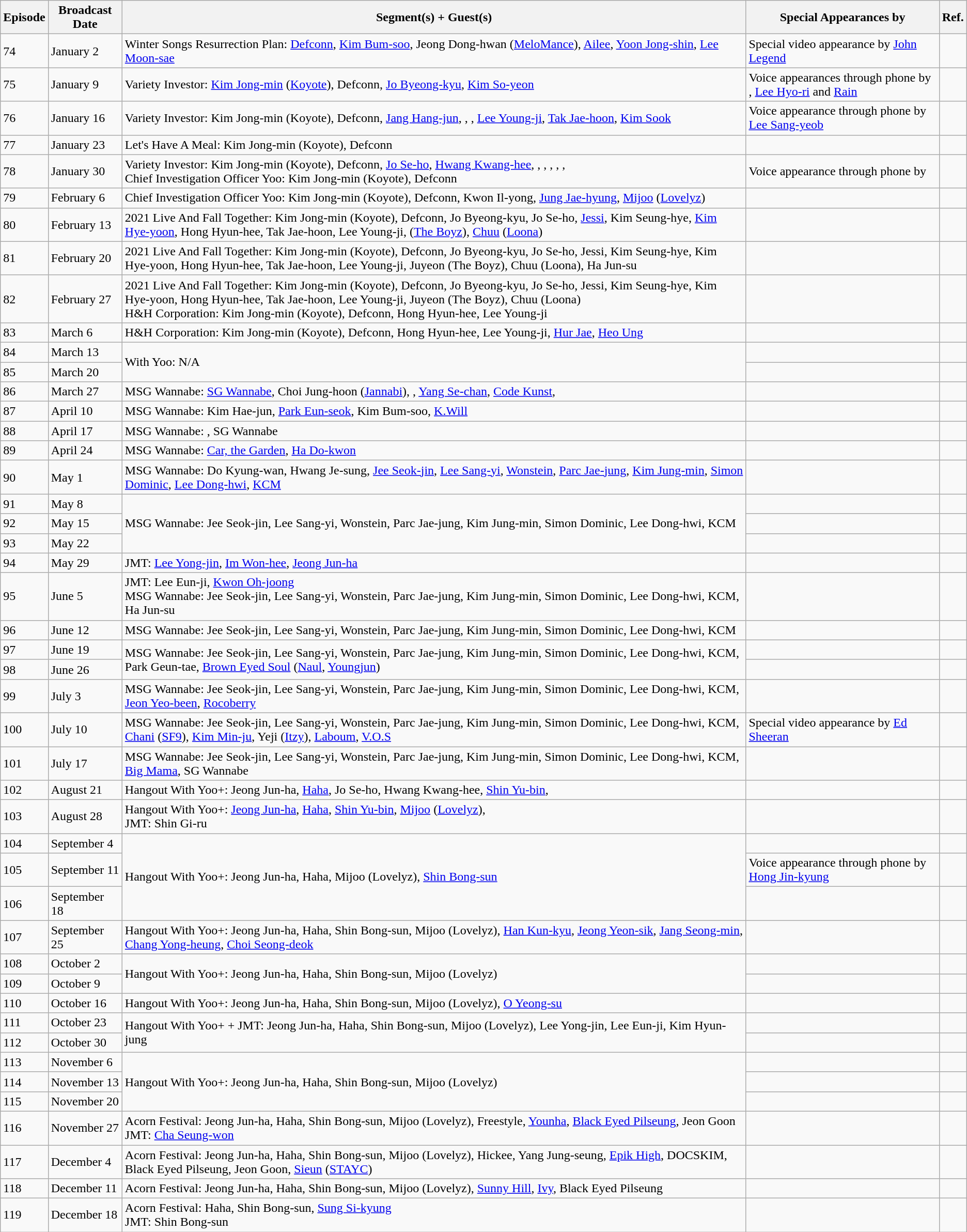<table class="wikitable">
<tr>
<th>Episode</th>
<th>Broadcast Date</th>
<th>Segment(s) + Guest(s)</th>
<th>Special Appearances by</th>
<th>Ref.</th>
</tr>
<tr>
<td>74</td>
<td>January 2</td>
<td>Winter Songs Resurrection Plan: <a href='#'>Defconn</a>, <a href='#'>Kim Bum-soo</a>, Jeong Dong-hwan (<a href='#'>MeloMance</a>), <a href='#'>Ailee</a>, <a href='#'>Yoon Jong-shin</a>, <a href='#'>Lee Moon-sae</a></td>
<td>Special video appearance by <a href='#'>John Legend</a></td>
<td></td>
</tr>
<tr>
<td>75</td>
<td>January 9</td>
<td>Variety Investor: <a href='#'>Kim Jong-min</a> (<a href='#'>Koyote</a>), Defconn, <a href='#'>Jo Byeong-kyu</a>, <a href='#'>Kim So-yeon</a></td>
<td>Voice appearances through phone by , <a href='#'>Lee Hyo-ri</a> and <a href='#'>Rain</a></td>
<td></td>
</tr>
<tr>
<td>76</td>
<td>January 16</td>
<td>Variety Investor: Kim Jong-min (Koyote), Defconn, <a href='#'>Jang Hang-jun</a>, , , <a href='#'>Lee Young-ji</a>, <a href='#'>Tak Jae-hoon</a>, <a href='#'>Kim Sook</a></td>
<td>Voice appearance through phone by <a href='#'>Lee Sang-yeob</a></td>
<td></td>
</tr>
<tr>
<td>77</td>
<td>January 23</td>
<td>Let's Have A Meal: Kim Jong-min (Koyote), Defconn</td>
<td></td>
<td></td>
</tr>
<tr>
<td>78</td>
<td>January 30</td>
<td>Variety Investor: Kim Jong-min (Koyote), Defconn, <a href='#'>Jo Se-ho</a>, <a href='#'>Hwang Kwang-hee</a>, , , , , , <br>Chief Investigation Officer Yoo: Kim Jong-min (Koyote), Defconn</td>
<td>Voice appearance through phone by </td>
<td></td>
</tr>
<tr>
<td>79</td>
<td>February 6</td>
<td>Chief Investigation Officer Yoo: Kim Jong-min (Koyote), Defconn, Kwon Il-yong, <a href='#'>Jung Jae-hyung</a>, <a href='#'>Mijoo</a> (<a href='#'>Lovelyz</a>)</td>
<td></td>
<td></td>
</tr>
<tr>
<td>80</td>
<td>February 13</td>
<td>2021 Live And Fall Together: Kim Jong-min (Koyote), Defconn, Jo Byeong-kyu, Jo Se-ho, <a href='#'>Jessi</a>, Kim Seung-hye, <a href='#'>Kim Hye-yoon</a>, Hong Hyun-hee, Tak Jae-hoon, Lee Young-ji,  (<a href='#'>The Boyz</a>), <a href='#'>Chuu</a> (<a href='#'>Loona</a>)</td>
<td></td>
<td></td>
</tr>
<tr>
<td>81</td>
<td>February 20</td>
<td>2021 Live And Fall Together: Kim Jong-min (Koyote), Defconn, Jo Byeong-kyu, Jo Se-ho, Jessi, Kim Seung-hye, Kim Hye-yoon, Hong Hyun-hee, Tak Jae-hoon, Lee Young-ji, Juyeon (The Boyz), Chuu (Loona), Ha Jun-su</td>
<td></td>
<td></td>
</tr>
<tr>
<td>82</td>
<td>February 27</td>
<td>2021 Live And Fall Together: Kim Jong-min (Koyote), Defconn, Jo Byeong-kyu, Jo Se-ho, Jessi, Kim Seung-hye, Kim Hye-yoon, Hong Hyun-hee, Tak Jae-hoon, Lee Young-ji, Juyeon (The Boyz), Chuu (Loona)<br>H&H Corporation: Kim Jong-min (Koyote), Defconn, Hong Hyun-hee, Lee Young-ji</td>
<td></td>
<td></td>
</tr>
<tr>
<td>83</td>
<td>March 6</td>
<td>H&H Corporation: Kim Jong-min (Koyote), Defconn, Hong Hyun-hee, Lee Young-ji, <a href='#'>Hur Jae</a>, <a href='#'>Heo Ung</a></td>
<td></td>
<td></td>
</tr>
<tr>
<td>84</td>
<td>March 13</td>
<td rowspan="2">With Yoo: N/A</td>
<td></td>
<td></td>
</tr>
<tr>
<td>85</td>
<td>March 20</td>
<td></td>
<td></td>
</tr>
<tr>
<td>86</td>
<td>March 27</td>
<td>MSG Wannabe: <a href='#'>SG Wannabe</a>, Choi Jung-hoon (<a href='#'>Jannabi</a>), , <a href='#'>Yang Se-chan</a>, <a href='#'>Code Kunst</a>, </td>
<td></td>
<td></td>
</tr>
<tr>
<td>87</td>
<td>April 10</td>
<td>MSG Wannabe: Kim Hae-jun, <a href='#'>Park Eun-seok</a>, Kim Bum-soo, <a href='#'>K.Will</a></td>
<td></td>
<td></td>
</tr>
<tr>
<td>88</td>
<td>April 17</td>
<td>MSG Wannabe: , SG Wannabe</td>
<td></td>
<td></td>
</tr>
<tr>
<td>89</td>
<td>April 24</td>
<td>MSG Wannabe: <a href='#'>Car, the Garden</a>, <a href='#'>Ha Do-kwon</a></td>
<td></td>
<td></td>
</tr>
<tr>
<td>90</td>
<td>May 1</td>
<td>MSG Wannabe: Do Kyung-wan, Hwang Je-sung, <a href='#'>Jee Seok-jin</a>, <a href='#'>Lee Sang-yi</a>, <a href='#'>Wonstein</a>, <a href='#'>Parc Jae-jung</a>, <a href='#'>Kim Jung-min</a>, <a href='#'>Simon Dominic</a>, <a href='#'>Lee Dong-hwi</a>, <a href='#'>KCM</a></td>
<td></td>
<td></td>
</tr>
<tr>
<td>91</td>
<td>May 8</td>
<td rowspan="3">MSG Wannabe: Jee Seok-jin, Lee Sang-yi, Wonstein, Parc Jae-jung, Kim Jung-min, Simon Dominic, Lee Dong-hwi, KCM</td>
<td></td>
<td></td>
</tr>
<tr>
<td>92</td>
<td>May 15</td>
<td></td>
<td></td>
</tr>
<tr>
<td>93</td>
<td>May 22</td>
<td></td>
<td></td>
</tr>
<tr>
<td>94</td>
<td>May 29</td>
<td>JMT: <a href='#'>Lee Yong-jin</a>, <a href='#'>Im Won-hee</a>, <a href='#'>Jeong Jun-ha</a></td>
<td></td>
<td></td>
</tr>
<tr>
<td>95</td>
<td>June 5</td>
<td>JMT: Lee Eun-ji, <a href='#'>Kwon Oh-joong</a><br>MSG Wannabe: Jee Seok-jin, Lee Sang-yi, Wonstein, Parc Jae-jung, Kim Jung-min, Simon Dominic, Lee Dong-hwi, KCM, Ha Jun-su</td>
<td></td>
<td></td>
</tr>
<tr>
<td>96</td>
<td>June 12</td>
<td>MSG Wannabe: Jee Seok-jin, Lee Sang-yi, Wonstein, Parc Jae-jung, Kim Jung-min, Simon Dominic, Lee Dong-hwi, KCM</td>
<td></td>
<td></td>
</tr>
<tr>
<td>97</td>
<td>June 19</td>
<td rowspan="2">MSG Wannabe: Jee Seok-jin, Lee Sang-yi, Wonstein, Parc Jae-jung, Kim Jung-min, Simon Dominic, Lee Dong-hwi, KCM, Park Geun-tae, <a href='#'>Brown Eyed Soul</a> (<a href='#'>Naul</a>, <a href='#'>Youngjun</a>)</td>
<td></td>
<td></td>
</tr>
<tr>
<td>98</td>
<td>June 26</td>
<td></td>
<td></td>
</tr>
<tr>
<td>99</td>
<td>July 3</td>
<td>MSG Wannabe: Jee Seok-jin, Lee Sang-yi, Wonstein, Parc Jae-jung, Kim Jung-min, Simon Dominic, Lee Dong-hwi, KCM, <a href='#'>Jeon Yeo-been</a>, <a href='#'>Rocoberry</a></td>
<td></td>
<td></td>
</tr>
<tr>
<td>100</td>
<td>July 10</td>
<td>MSG Wannabe: Jee Seok-jin, Lee Sang-yi, Wonstein, Parc Jae-jung, Kim Jung-min, Simon Dominic, Lee Dong-hwi, KCM, <a href='#'>Chani</a> (<a href='#'>SF9</a>), <a href='#'>Kim Min-ju</a>, Yeji (<a href='#'>Itzy</a>), <a href='#'>Laboum</a>, <a href='#'>V.O.S</a></td>
<td>Special video appearance by <a href='#'>Ed Sheeran</a></td>
<td></td>
</tr>
<tr>
<td>101</td>
<td>July 17</td>
<td>MSG Wannabe: Jee Seok-jin, Lee Sang-yi, Wonstein, Parc Jae-jung, Kim Jung-min, Simon Dominic, Lee Dong-hwi, KCM, <a href='#'>Big Mama</a>, SG Wannabe</td>
<td></td>
<td></td>
</tr>
<tr>
<td>102</td>
<td>August 21</td>
<td>Hangout With Yoo+: Jeong Jun-ha, <a href='#'>Haha</a>, Jo Se-ho, Hwang Kwang-hee, <a href='#'>Shin Yu-bin</a>, </td>
<td></td>
<td></td>
</tr>
<tr>
<td>103</td>
<td>August 28</td>
<td>Hangout With Yoo+: <a href='#'>Jeong Jun-ha</a>, <a href='#'>Haha</a>, <a href='#'>Shin Yu-bin</a>, <a href='#'>Mijoo</a> (<a href='#'>Lovelyz</a>), <br>JMT: Shin Gi-ru</td>
<td></td>
<td></td>
</tr>
<tr>
<td>104</td>
<td>September 4</td>
<td rowspan="3">Hangout With Yoo+: Jeong Jun-ha, Haha, Mijoo (Lovelyz), <a href='#'>Shin Bong-sun</a></td>
<td></td>
<td></td>
</tr>
<tr>
<td>105</td>
<td>September 11</td>
<td>Voice appearance through phone by <a href='#'>Hong Jin-kyung</a></td>
<td></td>
</tr>
<tr>
<td>106</td>
<td>September 18</td>
<td></td>
<td></td>
</tr>
<tr>
<td>107</td>
<td>September 25</td>
<td>Hangout With Yoo+: Jeong Jun-ha, Haha, Shin Bong-sun, Mijoo (Lovelyz), <a href='#'>Han Kun-kyu</a>, <a href='#'>Jeong Yeon-sik</a>, <a href='#'>Jang Seong-min</a>, <a href='#'>Chang Yong-heung</a>, <a href='#'>Choi Seong-deok</a></td>
<td></td>
<td></td>
</tr>
<tr>
<td>108</td>
<td>October 2</td>
<td rowspan="2">Hangout With Yoo+: Jeong Jun-ha, Haha, Shin Bong-sun, Mijoo (Lovelyz)</td>
<td></td>
<td></td>
</tr>
<tr>
<td>109</td>
<td>October 9</td>
<td></td>
<td></td>
</tr>
<tr>
<td>110</td>
<td>October 16</td>
<td>Hangout With Yoo+: Jeong Jun-ha, Haha, Shin Bong-sun, Mijoo (Lovelyz), <a href='#'>O Yeong-su</a></td>
<td></td>
<td></td>
</tr>
<tr>
<td>111</td>
<td>October 23</td>
<td rowspan="2">Hangout With Yoo+ + JMT: Jeong Jun-ha, Haha, Shin Bong-sun, Mijoo (Lovelyz), Lee Yong-jin, Lee Eun-ji, Kim Hyun-jung</td>
<td></td>
<td></td>
</tr>
<tr>
<td>112</td>
<td>October 30</td>
<td></td>
<td></td>
</tr>
<tr>
<td>113</td>
<td>November 6</td>
<td rowspan="3">Hangout With Yoo+: Jeong Jun-ha, Haha, Shin Bong-sun, Mijoo (Lovelyz)</td>
<td></td>
<td></td>
</tr>
<tr>
<td>114</td>
<td>November 13</td>
<td></td>
<td></td>
</tr>
<tr>
<td>115</td>
<td>November 20</td>
<td></td>
<td></td>
</tr>
<tr>
<td>116</td>
<td>November 27</td>
<td>Acorn Festival: Jeong Jun-ha, Haha, Shin Bong-sun, Mijoo (Lovelyz), Freestyle, <a href='#'>Younha</a>, <a href='#'>Black Eyed Pilseung</a>, Jeon Goon<br>JMT: <a href='#'>Cha Seung-won</a></td>
<td></td>
<td></td>
</tr>
<tr>
<td>117</td>
<td>December 4</td>
<td>Acorn Festival: Jeong Jun-ha, Haha, Shin Bong-sun, Mijoo (Lovelyz), Hickee, Yang Jung-seung, <a href='#'>Epik High</a>, DOCSKIM, Black Eyed Pilseung, Jeon Goon, <a href='#'>Sieun</a> (<a href='#'>STAYC</a>)</td>
<td></td>
<td></td>
</tr>
<tr>
<td>118</td>
<td>December 11</td>
<td>Acorn Festival: Jeong Jun-ha, Haha, Shin Bong-sun, Mijoo (Lovelyz), <a href='#'>Sunny Hill</a>, <a href='#'>Ivy</a>, Black Eyed Pilseung</td>
<td></td>
<td></td>
</tr>
<tr>
<td>119</td>
<td>December 18</td>
<td>Acorn Festival: Haha, Shin Bong-sun, <a href='#'>Sung Si-kyung</a><br>JMT: Shin Bong-sun</td>
<td></td>
<td></td>
</tr>
</table>
